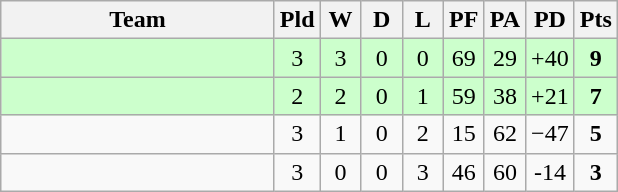<table class="wikitable" style="text-align:center;">
<tr>
<th width=175>Team</th>
<th width=20 abbr="Played">Pld</th>
<th width=20 abbr="Won">W</th>
<th width=20 abbr="Drawn">D</th>
<th width=20 abbr="Lost">L</th>
<th width=20 abbr="Points for">PF</th>
<th width=20 abbr="Points against">PA</th>
<th width=25 abbr="Points difference">PD</th>
<th width=20 abbr="Points">Pts</th>
</tr>
<tr style="background:#ccffcc">
<td align=left></td>
<td>3</td>
<td>3</td>
<td>0</td>
<td>0</td>
<td>69</td>
<td>29</td>
<td>+40</td>
<td><strong>9</strong></td>
</tr>
<tr style="background:#ccffcc">
<td align=left></td>
<td>2</td>
<td>2</td>
<td>0</td>
<td>1</td>
<td>59</td>
<td>38</td>
<td>+21</td>
<td><strong>7</strong></td>
</tr>
<tr>
<td align=left></td>
<td>3</td>
<td>1</td>
<td>0</td>
<td>2</td>
<td>15</td>
<td>62</td>
<td>−47</td>
<td><strong>5</strong></td>
</tr>
<tr>
<td align=left></td>
<td>3</td>
<td>0</td>
<td>0</td>
<td>3</td>
<td>46</td>
<td>60</td>
<td>-14</td>
<td><strong>3</strong></td>
</tr>
</table>
